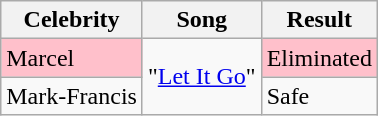<table class="wikitable sortable collapsed">
<tr>
<th>Celebrity</th>
<th>Song</th>
<th>Result</th>
</tr>
<tr>
<td style="background:pink;">Marcel</td>
<td rowspan=2>"<a href='#'>Let It Go</a>"</td>
<td style="background:pink;">Eliminated</td>
</tr>
<tr>
<td>Mark-Francis</td>
<td>Safe</td>
</tr>
</table>
